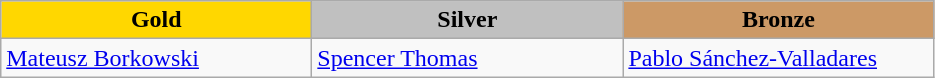<table class="wikitable" style="text-align:left">
<tr align="center">
<td width=200 bgcolor=gold><strong>Gold</strong></td>
<td width=200 bgcolor=silver><strong>Silver</strong></td>
<td width=200 bgcolor=CC9966><strong>Bronze</strong></td>
</tr>
<tr>
<td><a href='#'>Mateusz Borkowski</a><br></td>
<td><a href='#'>Spencer Thomas</a><br></td>
<td><a href='#'>Pablo Sánchez-Valladares</a><br></td>
</tr>
</table>
